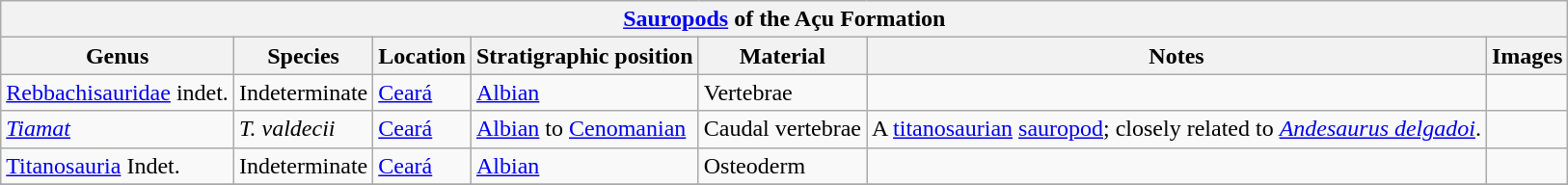<table class="wikitable" align="center">
<tr>
<th colspan="7" align="center"><a href='#'>Sauropods</a> of the Açu Formation</th>
</tr>
<tr>
<th>Genus</th>
<th>Species</th>
<th>Location</th>
<th>Stratigraphic position</th>
<th>Material</th>
<th>Notes</th>
<th>Images</th>
</tr>
<tr>
<td><a href='#'>Rebbachisauridae</a> indet.</td>
<td>Indeterminate</td>
<td><a href='#'>Ceará</a></td>
<td><a href='#'>Albian</a></td>
<td>Vertebrae</td>
<td></td>
<td></td>
</tr>
<tr>
<td><em><a href='#'>Tiamat</a></em></td>
<td><em>T. valdecii</em></td>
<td><a href='#'>Ceará</a></td>
<td><a href='#'>Albian</a> to <a href='#'>Cenomanian</a></td>
<td>Caudal vertebrae</td>
<td>A <a href='#'>titanosaurian</a> <a href='#'>sauropod</a>; closely related to <em><a href='#'>Andesaurus delgadoi</a></em>.</td>
<td></td>
</tr>
<tr>
<td><a href='#'>Titanosauria</a> Indet.</td>
<td>Indeterminate</td>
<td><a href='#'>Ceará</a></td>
<td><a href='#'>Albian</a></td>
<td>Osteoderm</td>
<td></td>
<td></td>
</tr>
<tr>
</tr>
</table>
